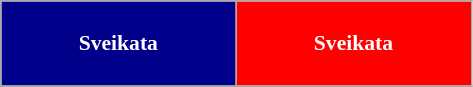<table class="wikitable" style="font-size: 90%; text-align: center; border=1 cellspacing=0">
<tr>
<td style="background:darkBlue;color:White" width="150" height="50"><strong>Sveikata</strong></td>
<td style="background:red;color:White" width="150" height="50"><strong>Sveikata</strong></td>
</tr>
</table>
